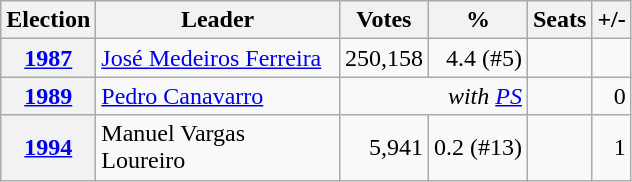<table class="wikitable" style="text-align:right;">
<tr>
<th>Election</th>
<th width="155px">Leader</th>
<th>Votes</th>
<th>%</th>
<th>Seats</th>
<th>+/-</th>
</tr>
<tr>
<th><a href='#'>1987</a></th>
<td align=left><a href='#'>José Medeiros Ferreira</a></td>
<td>250,158</td>
<td>4.4 (#5)</td>
<td></td>
<td></td>
</tr>
<tr>
<th><a href='#'>1989</a></th>
<td align=left><a href='#'>Pedro Canavarro</a></td>
<td colspan="2"><em>with <a href='#'>PS</a></em></td>
<td></td>
<td>0</td>
</tr>
<tr>
<th><a href='#'>1994</a></th>
<td align=left>Manuel Vargas Loureiro</td>
<td>5,941</td>
<td>0.2 (#13)</td>
<td></td>
<td>1</td>
</tr>
</table>
